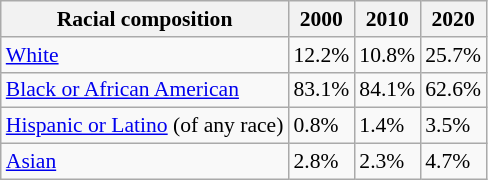<table class="wikitable sortable collapsible" style="font-size: 90%;">
<tr>
<th>Racial composition</th>
<th>2000</th>
<th>2010</th>
<th>2020</th>
</tr>
<tr>
<td><a href='#'>White</a></td>
<td>12.2%</td>
<td>10.8%</td>
<td>25.7%</td>
</tr>
<tr>
<td><a href='#'>Black or African American</a></td>
<td>83.1%</td>
<td>84.1%</td>
<td>62.6%</td>
</tr>
<tr>
<td><a href='#'>Hispanic or Latino</a> (of any race)</td>
<td>0.8%</td>
<td>1.4%</td>
<td>3.5%</td>
</tr>
<tr>
<td><a href='#'>Asian</a></td>
<td>2.8%</td>
<td>2.3%</td>
<td>4.7%</td>
</tr>
</table>
